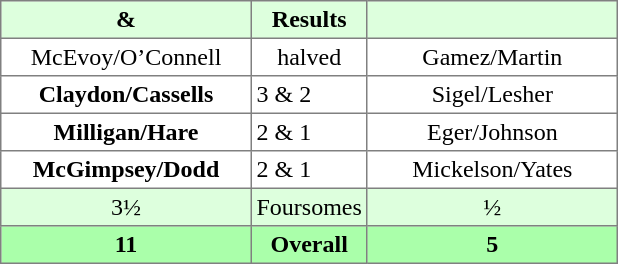<table border="1" cellpadding="3" style="border-collapse:collapse; text-align:center;">
<tr style="background:#ddffdd;">
<th width=160> & </th>
<th>Results</th>
<th width=160></th>
</tr>
<tr>
<td>McEvoy/O’Connell</td>
<td>halved</td>
<td>Gamez/Martin</td>
</tr>
<tr>
<td><strong>Claydon/Cassells</strong></td>
<td align=left>  3 & 2</td>
<td>Sigel/Lesher</td>
</tr>
<tr>
<td><strong>Milligan/Hare</strong></td>
<td align=left>  2 & 1</td>
<td>Eger/Johnson</td>
</tr>
<tr>
<td><strong>McGimpsey/Dodd</strong></td>
<td align=left>  2 & 1</td>
<td>Mickelson/Yates</td>
</tr>
<tr style="background:#ddffdd;">
<td>3½</td>
<td>Foursomes</td>
<td>½</td>
</tr>
<tr style="background:#aaffaa;">
<th>11</th>
<th>Overall</th>
<th>5</th>
</tr>
</table>
